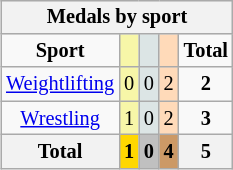<table class="wikitable" style="font-size:85%; float:right">
<tr bgcolor=#efefef>
<th colspan=7>Medals by sport</th>
</tr>
<tr align=center>
<td><strong>Sport</strong></td>
<td bgcolor=#f7f6a8></td>
<td bgcolor=#dce5e5></td>
<td bgcolor=#ffdab9></td>
<td><strong>Total</strong></td>
</tr>
<tr align=center>
<td><a href='#'>Weightlifting</a></td>
<td bgcolor=#f7f6a8>0</td>
<td bgcolor=#dce5e5>0</td>
<td bgcolor=#ffdab9>2</td>
<td><strong>2</strong></td>
</tr>
<tr align=center>
<td><a href='#'>Wrestling</a></td>
<td bgcolor=#f7f6a8>1</td>
<td bgcolor=#dce5e5>0</td>
<td bgcolor=#ffdab9>2</td>
<td><strong>3</strong></td>
</tr>
<tr align=center>
<th>Total</th>
<th style="background:gold;">1</th>
<th style="background:silver;">0</th>
<th style="background:#c96;">4</th>
<th>5</th>
</tr>
</table>
